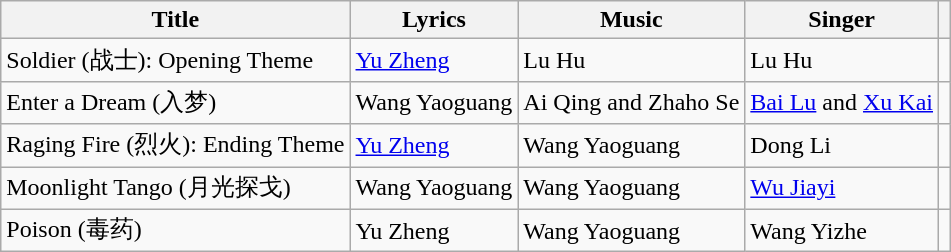<table class="wikitable sortable plainrowheaders">
<tr>
<th scope="col">Title</th>
<th scope="col">Lyrics</th>
<th scope="col">Music</th>
<th scope="col">Singer</th>
<th scope="col" class="unsortable"></th>
</tr>
<tr>
<td>Soldier (战士): Opening Theme</td>
<td><a href='#'>Yu Zheng</a></td>
<td>Lu Hu</td>
<td>Lu Hu</td>
<td></td>
</tr>
<tr>
<td>Enter a Dream (入梦)</td>
<td>Wang Yaoguang</td>
<td>Ai Qing and Zhaho Se</td>
<td><a href='#'>Bai Lu</a> and <a href='#'>Xu Kai</a></td>
<td></td>
</tr>
<tr>
<td>Raging Fire (烈火): Ending Theme</td>
<td><a href='#'>Yu Zheng</a></td>
<td>Wang Yaoguang</td>
<td>Dong Li</td>
<td></td>
</tr>
<tr>
<td>Moonlight Tango (月光探戈)</td>
<td>Wang Yaoguang</td>
<td>Wang Yaoguang</td>
<td><a href='#'>Wu Jiayi</a></td>
<td></td>
</tr>
<tr>
<td>Poison (毒药)</td>
<td>Yu Zheng</td>
<td>Wang Yaoguang</td>
<td>Wang Yizhe</td>
<td></td>
</tr>
</table>
